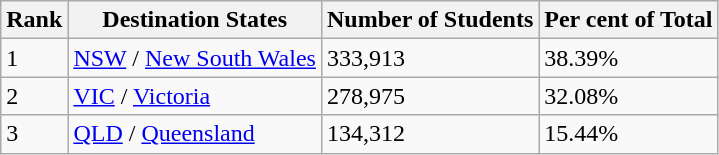<table class="wikitable sortable">
<tr>
<th>Rank</th>
<th>Destination States</th>
<th>Number of Students</th>
<th>Per cent of Total</th>
</tr>
<tr>
<td>1</td>
<td><a href='#'>NSW</a> / <a href='#'>New South Wales</a></td>
<td>333,913</td>
<td>38.39%</td>
</tr>
<tr>
<td>2</td>
<td><a href='#'>VIC</a> / <a href='#'>Victoria</a></td>
<td>278,975</td>
<td>32.08%</td>
</tr>
<tr>
<td>3</td>
<td><a href='#'>QLD</a> / <a href='#'>Queensland</a></td>
<td>134,312</td>
<td>15.44%</td>
</tr>
</table>
